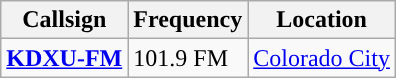<table class="wikitable sortable">
<tr>
<th>Callsign</th>
<th>Frequency</th>
<th>Location</th>
</tr>
<tr>
<td><strong><a href='#'>KDXU-FM</a></strong></td>
<td data-sort-value=101900>101.9 FM</td>
<td><a href='#'>Colorado City</a></td>
</tr>
</table>
